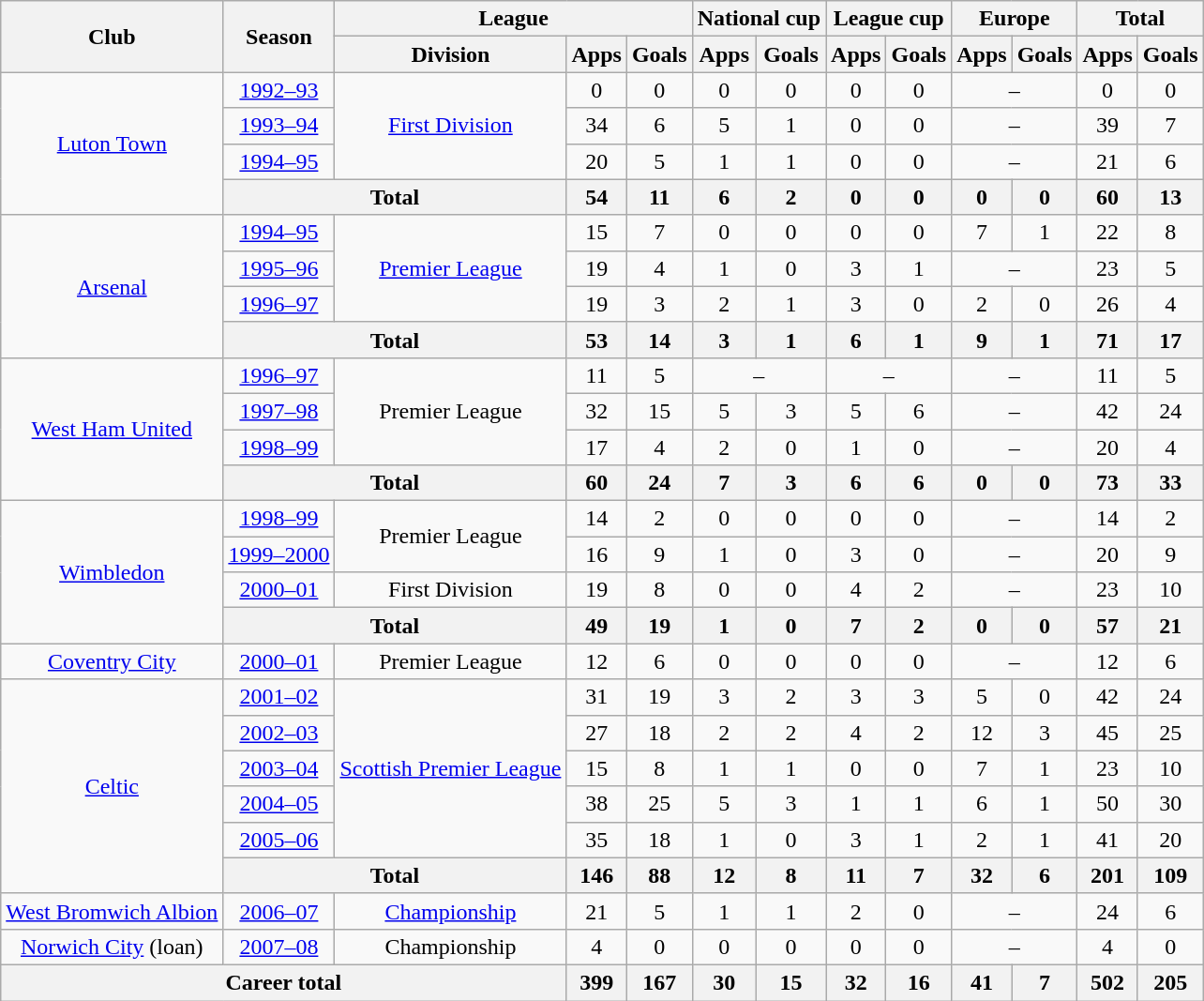<table class="wikitable" style="text-align:center">
<tr>
<th rowspan="2">Club</th>
<th rowspan="2">Season</th>
<th colspan="3">League</th>
<th colspan="2">National cup</th>
<th colspan="2">League cup</th>
<th colspan="2">Europe</th>
<th colspan="2">Total</th>
</tr>
<tr>
<th>Division</th>
<th>Apps</th>
<th>Goals</th>
<th>Apps</th>
<th>Goals</th>
<th>Apps</th>
<th>Goals</th>
<th>Apps</th>
<th>Goals</th>
<th>Apps</th>
<th>Goals</th>
</tr>
<tr>
<td rowspan="4"><a href='#'>Luton Town</a></td>
<td><a href='#'>1992–93</a></td>
<td rowspan="3"><a href='#'>First Division</a></td>
<td>0</td>
<td>0</td>
<td>0</td>
<td>0</td>
<td>0</td>
<td>0</td>
<td colspan="2">–</td>
<td>0</td>
<td>0</td>
</tr>
<tr>
<td><a href='#'>1993–94</a></td>
<td>34</td>
<td>6</td>
<td>5</td>
<td>1</td>
<td>0</td>
<td>0</td>
<td colspan="2">–</td>
<td>39</td>
<td>7</td>
</tr>
<tr>
<td><a href='#'>1994–95</a></td>
<td>20</td>
<td>5</td>
<td>1</td>
<td>1</td>
<td>0</td>
<td>0</td>
<td colspan="2">–</td>
<td>21</td>
<td>6</td>
</tr>
<tr>
<th colspan="2">Total</th>
<th>54</th>
<th>11</th>
<th>6</th>
<th>2</th>
<th>0</th>
<th>0</th>
<th>0</th>
<th>0</th>
<th>60</th>
<th>13</th>
</tr>
<tr>
<td rowspan="4"><a href='#'>Arsenal</a></td>
<td><a href='#'>1994–95</a></td>
<td rowspan="3"><a href='#'>Premier League</a></td>
<td>15</td>
<td>7</td>
<td>0</td>
<td>0</td>
<td>0</td>
<td>0</td>
<td>7</td>
<td>1</td>
<td>22</td>
<td>8</td>
</tr>
<tr>
<td><a href='#'>1995–96</a></td>
<td>19</td>
<td>4</td>
<td>1</td>
<td>0</td>
<td>3</td>
<td>1</td>
<td colspan="2">–</td>
<td>23</td>
<td>5</td>
</tr>
<tr>
<td><a href='#'>1996–97</a></td>
<td>19</td>
<td>3</td>
<td>2</td>
<td>1</td>
<td>3</td>
<td>0</td>
<td>2</td>
<td>0</td>
<td>26</td>
<td>4</td>
</tr>
<tr>
<th colspan="2">Total</th>
<th>53</th>
<th>14</th>
<th>3</th>
<th>1</th>
<th>6</th>
<th>1</th>
<th>9</th>
<th>1</th>
<th>71</th>
<th>17</th>
</tr>
<tr>
<td rowspan="4"><a href='#'>West Ham United</a></td>
<td><a href='#'>1996–97</a></td>
<td rowspan="3">Premier League</td>
<td>11</td>
<td>5</td>
<td colspan="2">–</td>
<td colspan="2">–</td>
<td colspan="2">–</td>
<td>11</td>
<td>5</td>
</tr>
<tr>
<td><a href='#'>1997–98</a></td>
<td>32</td>
<td>15</td>
<td>5</td>
<td>3</td>
<td>5</td>
<td>6</td>
<td colspan="2">–</td>
<td>42</td>
<td>24</td>
</tr>
<tr>
<td><a href='#'>1998–99</a></td>
<td>17</td>
<td>4</td>
<td>2</td>
<td>0</td>
<td>1</td>
<td>0</td>
<td colspan="2">–</td>
<td>20</td>
<td>4</td>
</tr>
<tr>
<th colspan="2">Total</th>
<th>60</th>
<th>24</th>
<th>7</th>
<th>3</th>
<th>6</th>
<th>6</th>
<th>0</th>
<th>0</th>
<th>73</th>
<th>33</th>
</tr>
<tr>
<td rowspan="4"><a href='#'>Wimbledon</a></td>
<td><a href='#'>1998–99</a></td>
<td rowspan="2">Premier League</td>
<td>14</td>
<td>2</td>
<td>0</td>
<td>0</td>
<td>0</td>
<td>0</td>
<td colspan="2">–</td>
<td>14</td>
<td>2</td>
</tr>
<tr>
<td><a href='#'>1999–2000</a></td>
<td>16</td>
<td>9</td>
<td>1</td>
<td>0</td>
<td>3</td>
<td>0</td>
<td colspan="2">–</td>
<td>20</td>
<td>9</td>
</tr>
<tr>
<td><a href='#'>2000–01</a></td>
<td>First Division</td>
<td>19</td>
<td>8</td>
<td>0</td>
<td>0</td>
<td>4</td>
<td>2</td>
<td colspan="2">–</td>
<td>23</td>
<td>10</td>
</tr>
<tr>
<th colspan="2">Total</th>
<th>49</th>
<th>19</th>
<th>1</th>
<th>0</th>
<th>7</th>
<th>2</th>
<th>0</th>
<th>0</th>
<th>57</th>
<th>21</th>
</tr>
<tr>
<td><a href='#'>Coventry City</a></td>
<td><a href='#'>2000–01</a></td>
<td>Premier League</td>
<td>12</td>
<td>6</td>
<td>0</td>
<td>0</td>
<td>0</td>
<td>0</td>
<td colspan="2">–</td>
<td>12</td>
<td>6</td>
</tr>
<tr>
<td rowspan="6"><a href='#'>Celtic</a></td>
<td><a href='#'>2001–02</a></td>
<td rowspan="5"><a href='#'>Scottish Premier League</a></td>
<td>31</td>
<td>19</td>
<td>3</td>
<td>2</td>
<td>3</td>
<td>3</td>
<td>5</td>
<td>0</td>
<td>42</td>
<td>24</td>
</tr>
<tr>
<td><a href='#'>2002–03</a></td>
<td>27</td>
<td>18</td>
<td>2</td>
<td>2</td>
<td>4</td>
<td>2</td>
<td>12</td>
<td>3</td>
<td>45</td>
<td>25</td>
</tr>
<tr>
<td><a href='#'>2003–04</a></td>
<td>15</td>
<td>8</td>
<td>1</td>
<td>1</td>
<td>0</td>
<td>0</td>
<td>7</td>
<td>1</td>
<td>23</td>
<td>10</td>
</tr>
<tr>
<td><a href='#'>2004–05</a></td>
<td>38</td>
<td>25</td>
<td>5</td>
<td>3</td>
<td>1</td>
<td>1</td>
<td>6</td>
<td>1</td>
<td>50</td>
<td>30</td>
</tr>
<tr>
<td><a href='#'>2005–06</a></td>
<td>35</td>
<td>18</td>
<td>1</td>
<td>0</td>
<td>3</td>
<td>1</td>
<td>2</td>
<td>1</td>
<td>41</td>
<td>20</td>
</tr>
<tr>
<th colspan="2">Total</th>
<th>146</th>
<th>88</th>
<th>12</th>
<th>8</th>
<th>11</th>
<th>7</th>
<th>32</th>
<th>6</th>
<th>201</th>
<th>109</th>
</tr>
<tr>
<td><a href='#'>West Bromwich Albion</a></td>
<td><a href='#'>2006–07</a></td>
<td><a href='#'>Championship</a></td>
<td>21</td>
<td>5</td>
<td>1</td>
<td>1</td>
<td>2</td>
<td>0</td>
<td colspan="2">–</td>
<td>24</td>
<td>6</td>
</tr>
<tr>
<td><a href='#'>Norwich City</a> (loan)</td>
<td><a href='#'>2007–08</a></td>
<td>Championship</td>
<td>4</td>
<td>0</td>
<td>0</td>
<td>0</td>
<td>0</td>
<td>0</td>
<td colspan="2">–</td>
<td>4</td>
<td>0</td>
</tr>
<tr>
<th colspan="3">Career total</th>
<th>399</th>
<th>167</th>
<th>30</th>
<th>15</th>
<th>32</th>
<th>16</th>
<th>41</th>
<th>7</th>
<th>502</th>
<th>205</th>
</tr>
</table>
